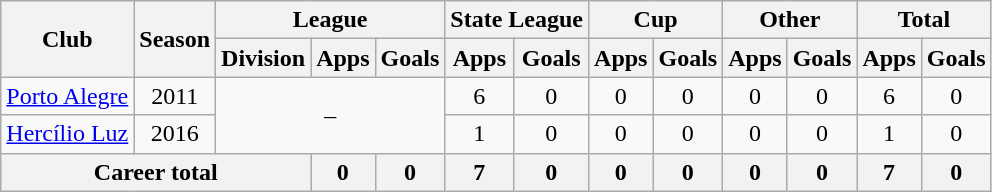<table class="wikitable" style="text-align: center">
<tr>
<th rowspan="2">Club</th>
<th rowspan="2">Season</th>
<th colspan="3">League</th>
<th colspan="2">State League</th>
<th colspan="2">Cup</th>
<th colspan="2">Other</th>
<th colspan="2">Total</th>
</tr>
<tr>
<th>Division</th>
<th>Apps</th>
<th>Goals</th>
<th>Apps</th>
<th>Goals</th>
<th>Apps</th>
<th>Goals</th>
<th>Apps</th>
<th>Goals</th>
<th>Apps</th>
<th>Goals</th>
</tr>
<tr>
<td><a href='#'>Porto Alegre</a></td>
<td>2011</td>
<td colspan="3" rowspan="2">–</td>
<td>6</td>
<td>0</td>
<td>0</td>
<td>0</td>
<td>0</td>
<td>0</td>
<td>6</td>
<td>0</td>
</tr>
<tr>
<td><a href='#'>Hercílio Luz</a></td>
<td>2016</td>
<td>1</td>
<td>0</td>
<td>0</td>
<td>0</td>
<td>0</td>
<td>0</td>
<td>1</td>
<td>0</td>
</tr>
<tr>
<th colspan="3"><strong>Career total</strong></th>
<th>0</th>
<th>0</th>
<th>7</th>
<th>0</th>
<th>0</th>
<th>0</th>
<th>0</th>
<th>0</th>
<th>7</th>
<th>0</th>
</tr>
</table>
